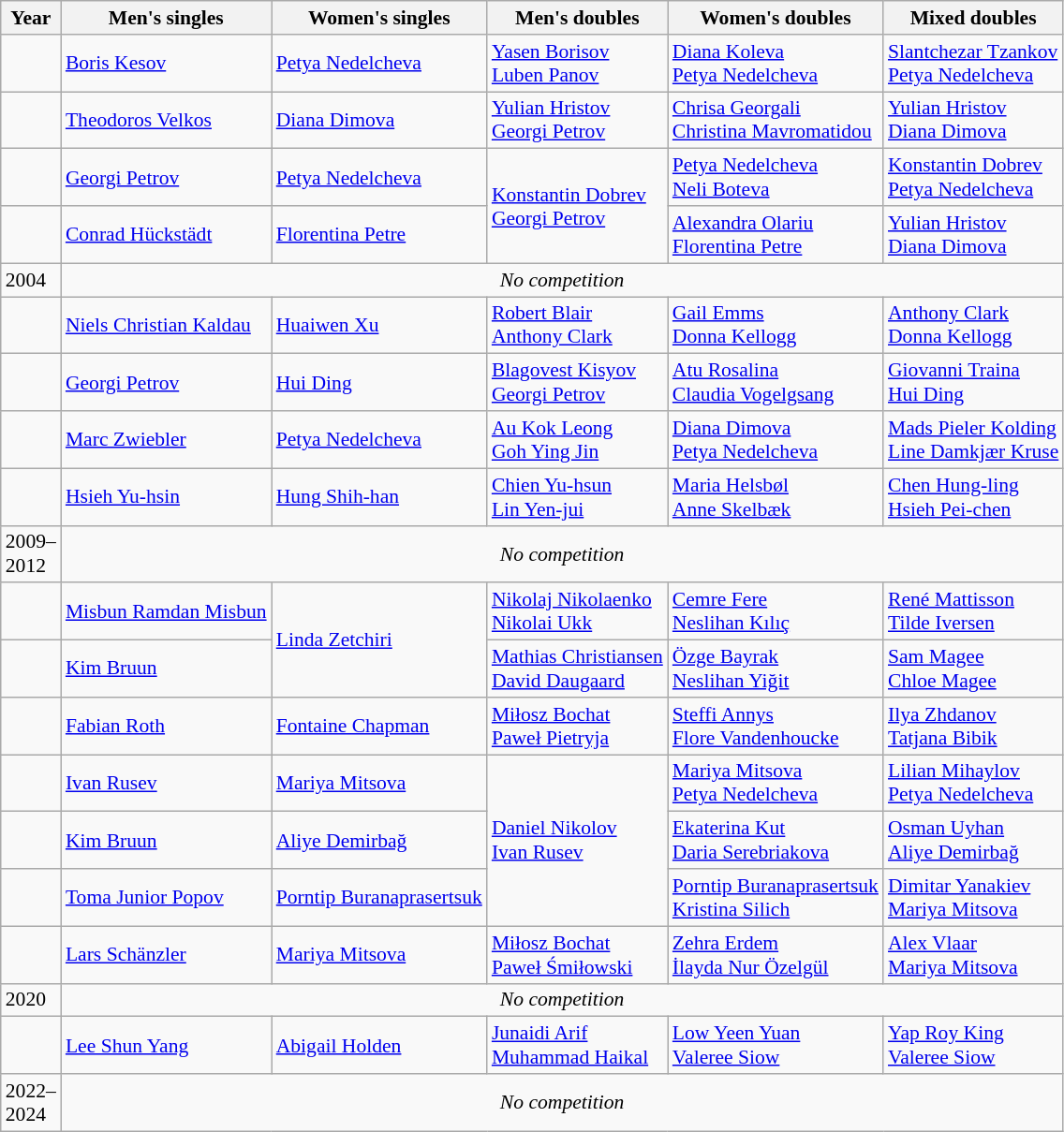<table class=wikitable style="font-size:90%;">
<tr>
<th>Year</th>
<th>Men's singles</th>
<th>Women's singles</th>
<th>Men's doubles</th>
<th>Women's doubles</th>
<th>Mixed doubles</th>
</tr>
<tr>
<td></td>
<td> <a href='#'>Boris Kesov</a></td>
<td> <a href='#'>Petya Nedelcheva</a></td>
<td> <a href='#'>Yasen Borisov</a> <br>  <a href='#'>Luben Panov</a></td>
<td> <a href='#'>Diana Koleva</a> <br>  <a href='#'>Petya Nedelcheva</a></td>
<td> <a href='#'>Slantchezar Tzankov</a> <br>  <a href='#'>Petya Nedelcheva</a></td>
</tr>
<tr>
<td></td>
<td> <a href='#'>Theodoros Velkos</a></td>
<td> <a href='#'>Diana Dimova</a></td>
<td> <a href='#'>Yulian Hristov</a> <br>  <a href='#'>Georgi Petrov</a></td>
<td> <a href='#'>Chrisa Georgali</a> <br>  <a href='#'>Christina Mavromatidou</a></td>
<td> <a href='#'>Yulian Hristov</a> <br>  <a href='#'>Diana Dimova</a></td>
</tr>
<tr>
<td></td>
<td> <a href='#'>Georgi Petrov</a></td>
<td> <a href='#'>Petya Nedelcheva</a></td>
<td rowspan=2> <a href='#'>Konstantin Dobrev</a> <br>  <a href='#'>Georgi Petrov</a></td>
<td> <a href='#'>Petya Nedelcheva</a> <br>  <a href='#'>Neli Boteva</a></td>
<td> <a href='#'>Konstantin Dobrev</a> <br>  <a href='#'>Petya Nedelcheva</a></td>
</tr>
<tr>
<td></td>
<td> <a href='#'>Conrad Hückstädt</a></td>
<td> <a href='#'>Florentina Petre</a></td>
<td> <a href='#'>Alexandra Olariu</a> <br>  <a href='#'>Florentina Petre</a></td>
<td> <a href='#'>Yulian Hristov</a> <br>  <a href='#'>Diana Dimova</a></td>
</tr>
<tr>
<td>2004</td>
<td colspan=5 align=center><em>No competition</em></td>
</tr>
<tr>
<td></td>
<td> <a href='#'>Niels Christian Kaldau</a></td>
<td> <a href='#'>Huaiwen Xu</a></td>
<td> <a href='#'>Robert Blair</a> <br>  <a href='#'>Anthony Clark</a></td>
<td> <a href='#'>Gail Emms</a> <br>  <a href='#'>Donna Kellogg</a></td>
<td> <a href='#'>Anthony Clark</a> <br>  <a href='#'>Donna Kellogg</a></td>
</tr>
<tr>
<td></td>
<td> <a href='#'>Georgi Petrov</a></td>
<td> <a href='#'>Hui Ding</a></td>
<td> <a href='#'>Blagovest Kisyov</a> <br>  <a href='#'>Georgi Petrov</a></td>
<td> <a href='#'>Atu Rosalina</a> <br>  <a href='#'>Claudia Vogelgsang</a></td>
<td> <a href='#'>Giovanni Traina</a> <br>  <a href='#'>Hui Ding</a></td>
</tr>
<tr>
<td></td>
<td> <a href='#'>Marc Zwiebler</a></td>
<td> <a href='#'>Petya Nedelcheva</a></td>
<td> <a href='#'>Au Kok Leong</a> <br>  <a href='#'>Goh Ying Jin</a></td>
<td> <a href='#'>Diana Dimova</a> <br>  <a href='#'>Petya Nedelcheva</a></td>
<td> <a href='#'>Mads Pieler Kolding</a> <br>  <a href='#'>Line Damkjær Kruse</a></td>
</tr>
<tr>
<td></td>
<td> <a href='#'>Hsieh Yu-hsin</a></td>
<td> <a href='#'>Hung Shih-han</a></td>
<td> <a href='#'>Chien Yu-hsun</a> <br>  <a href='#'>Lin Yen-jui</a></td>
<td> <a href='#'>Maria Helsbøl</a> <br>  <a href='#'>Anne Skelbæk</a></td>
<td> <a href='#'>Chen Hung-ling</a> <br>  <a href='#'>Hsieh Pei-chen</a></td>
</tr>
<tr>
<td>2009–<br>2012</td>
<td colspan=5 align=center><em>No competition</em></td>
</tr>
<tr>
<td></td>
<td> <a href='#'>Misbun Ramdan Misbun</a></td>
<td rowspan=2> <a href='#'>Linda Zetchiri</a></td>
<td> <a href='#'>Nikolaj Nikolaenko</a> <br>  <a href='#'>Nikolai Ukk</a></td>
<td> <a href='#'>Cemre Fere</a> <br>  <a href='#'>Neslihan Kılıç</a></td>
<td> <a href='#'>René Mattisson</a> <br>  <a href='#'>Tilde Iversen</a></td>
</tr>
<tr>
<td></td>
<td> <a href='#'>Kim Bruun</a></td>
<td> <a href='#'>Mathias Christiansen</a> <br>  <a href='#'>David Daugaard</a></td>
<td> <a href='#'>Özge Bayrak</a> <br>  <a href='#'>Neslihan Yiğit</a></td>
<td> <a href='#'>Sam Magee</a> <br>  <a href='#'>Chloe Magee</a></td>
</tr>
<tr>
<td></td>
<td> <a href='#'>Fabian Roth</a></td>
<td> <a href='#'>Fontaine Chapman</a></td>
<td> <a href='#'>Miłosz Bochat</a> <br>  <a href='#'>Paweł Pietryja</a></td>
<td> <a href='#'>Steffi Annys</a> <br>  <a href='#'>Flore Vandenhoucke</a></td>
<td> <a href='#'>Ilya Zhdanov</a> <br>  <a href='#'>Tatjana Bibik</a></td>
</tr>
<tr>
<td></td>
<td> <a href='#'>Ivan Rusev</a></td>
<td> <a href='#'>Mariya Mitsova</a></td>
<td rowspan=3> <a href='#'>Daniel Nikolov</a> <br>  <a href='#'>Ivan Rusev</a></td>
<td> <a href='#'>Mariya Mitsova</a> <br>  <a href='#'>Petya Nedelcheva</a></td>
<td> <a href='#'>Lilian Mihaylov</a> <br>  <a href='#'>Petya Nedelcheva</a></td>
</tr>
<tr>
<td></td>
<td> <a href='#'>Kim Bruun</a></td>
<td> <a href='#'>Aliye Demirbağ</a></td>
<td> <a href='#'>Ekaterina Kut</a> <br>  <a href='#'>Daria Serebriakova</a></td>
<td> <a href='#'>Osman Uyhan</a> <br>  <a href='#'>Aliye Demirbağ</a></td>
</tr>
<tr>
<td></td>
<td> <a href='#'>Toma Junior Popov</a></td>
<td> <a href='#'>Porntip Buranaprasertsuk</a></td>
<td> <a href='#'>Porntip Buranaprasertsuk</a> <br>  <a href='#'>Kristina Silich</a></td>
<td> <a href='#'>Dimitar Yanakiev</a> <br>  <a href='#'>Mariya Mitsova</a></td>
</tr>
<tr>
<td></td>
<td> <a href='#'>Lars Schänzler</a></td>
<td> <a href='#'>Mariya Mitsova</a></td>
<td> <a href='#'>Miłosz Bochat</a> <br>  <a href='#'>Paweł Śmiłowski</a></td>
<td> <a href='#'>Zehra Erdem</a> <br>  <a href='#'>İlayda Nur Özelgül</a></td>
<td> <a href='#'>Alex Vlaar</a> <br>  <a href='#'>Mariya Mitsova</a></td>
</tr>
<tr>
<td>2020</td>
<td colspan=5 align=center><em>No competition</em></td>
</tr>
<tr>
<td></td>
<td> <a href='#'>Lee Shun Yang</a></td>
<td> <a href='#'>Abigail Holden</a></td>
<td> <a href='#'>Junaidi Arif</a> <br> <a href='#'>Muhammad Haikal</a></td>
<td> <a href='#'>Low Yeen Yuan</a> <br> <a href='#'>Valeree Siow</a></td>
<td> <a href='#'>Yap Roy King</a> <br> <a href='#'>Valeree Siow</a></td>
</tr>
<tr>
<td>2022–<br>2024</td>
<td colspan=5 align=center><em>No competition</em></td>
</tr>
</table>
